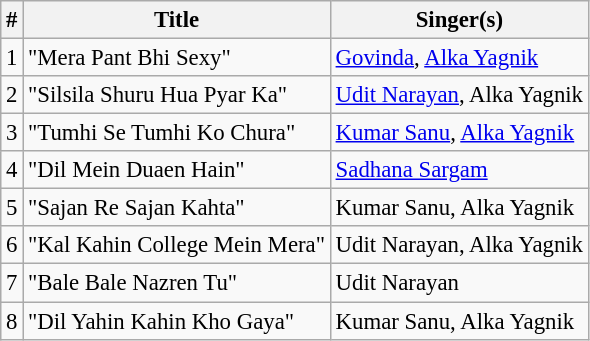<table class="wikitable" style="font-size:95%;">
<tr>
<th>#</th>
<th>Title</th>
<th>Singer(s)</th>
</tr>
<tr>
<td>1</td>
<td>"Mera Pant Bhi Sexy"</td>
<td><a href='#'>Govinda</a>, <a href='#'>Alka Yagnik</a></td>
</tr>
<tr>
<td>2</td>
<td>"Silsila Shuru Hua Pyar Ka"</td>
<td><a href='#'>Udit Narayan</a>, Alka Yagnik</td>
</tr>
<tr>
<td>3</td>
<td>"Tumhi Se Tumhi Ko Chura"</td>
<td><a href='#'>Kumar Sanu</a>, <a href='#'>Alka Yagnik</a></td>
</tr>
<tr>
<td>4</td>
<td>"Dil Mein Duaen Hain"</td>
<td><a href='#'>Sadhana Sargam</a></td>
</tr>
<tr>
<td>5</td>
<td>"Sajan Re Sajan Kahta"</td>
<td>Kumar Sanu, Alka Yagnik</td>
</tr>
<tr>
<td>6</td>
<td>"Kal Kahin College Mein Mera"</td>
<td>Udit Narayan, Alka Yagnik</td>
</tr>
<tr>
<td>7</td>
<td>"Bale Bale Nazren Tu"</td>
<td>Udit Narayan</td>
</tr>
<tr>
<td>8</td>
<td>"Dil Yahin Kahin Kho Gaya"</td>
<td>Kumar Sanu, Alka Yagnik</td>
</tr>
</table>
